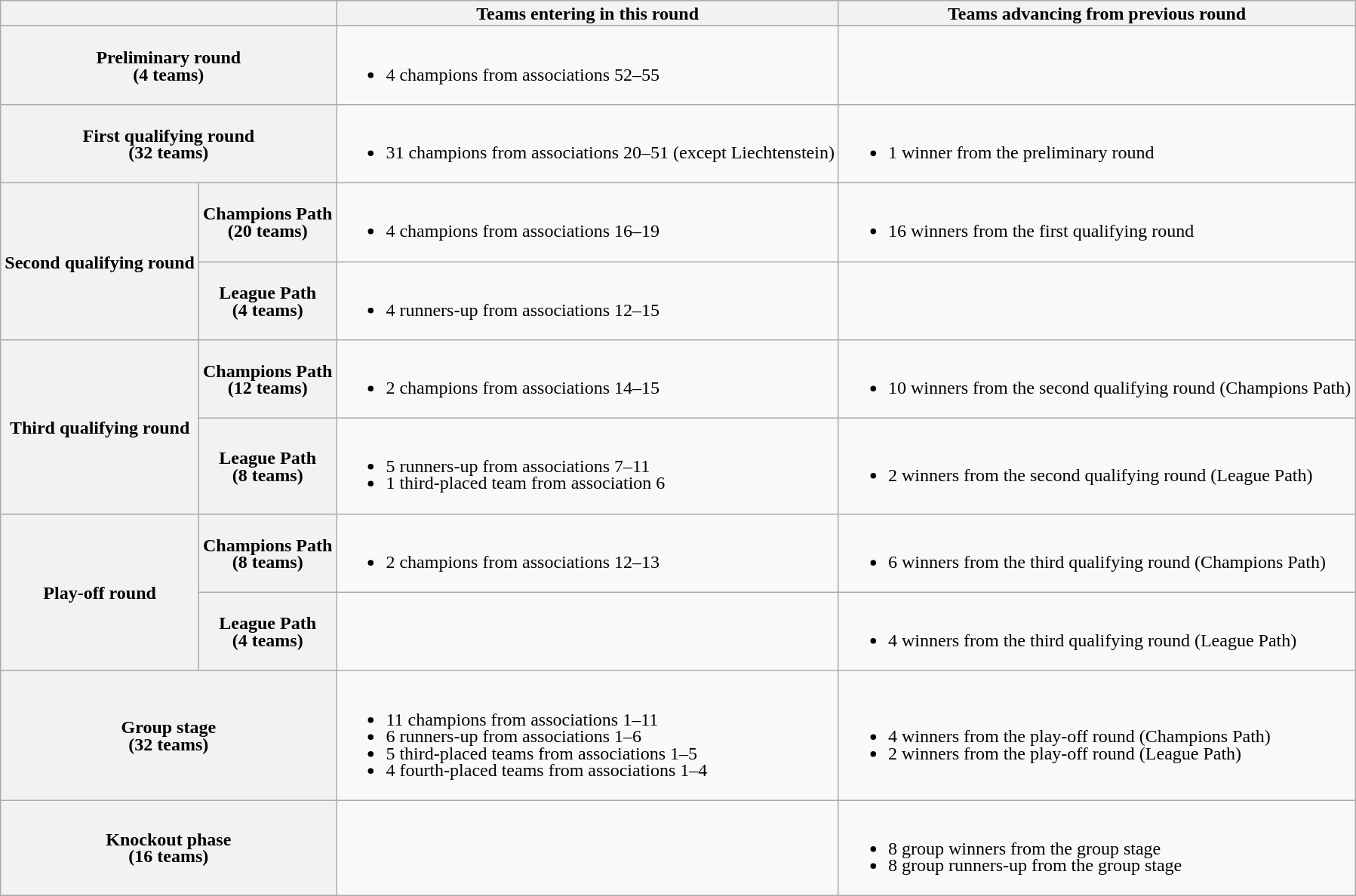<table class="wikitable" style="line-height:15px;">
<tr>
<th colspan="2"></th>
<th>Teams entering in this round</th>
<th>Teams advancing from previous round</th>
</tr>
<tr>
<th colspan="2">Preliminary round<br>(4 teams)</th>
<td><br><ul><li>4 champions from associations 52–55</li></ul></td>
<td></td>
</tr>
<tr>
<th colspan="2">First qualifying round<br>(32 teams)</th>
<td><br><ul><li>31 champions from associations 20–51 (except Liechtenstein)</li></ul></td>
<td><br><ul><li>1 winner from the preliminary round</li></ul></td>
</tr>
<tr>
<th rowspan="2">Second qualifying round</th>
<th>Champions Path<br>(20 teams)</th>
<td><br><ul><li>4 champions from associations 16–19</li></ul></td>
<td><br><ul><li>16 winners from the first qualifying round</li></ul></td>
</tr>
<tr>
<th>League Path<br>(4 teams)</th>
<td><br><ul><li>4 runners-up from associations 12–15</li></ul></td>
<td></td>
</tr>
<tr>
<th rowspan="2">Third qualifying round</th>
<th>Champions Path<br>(12 teams)</th>
<td><br><ul><li>2 champions from associations 14–15</li></ul></td>
<td><br><ul><li>10 winners from the second qualifying round (Champions Path)</li></ul></td>
</tr>
<tr>
<th>League Path<br>(8 teams)</th>
<td><br><ul><li>5 runners-up from associations 7–11</li><li>1 third-placed team from association 6</li></ul></td>
<td><br><ul><li>2 winners from the second qualifying round (League Path)</li></ul></td>
</tr>
<tr>
<th rowspan="2">Play-off round</th>
<th>Champions Path<br>(8 teams)</th>
<td><br><ul><li>2 champions from associations 12–13</li></ul></td>
<td><br><ul><li>6 winners from the third qualifying round (Champions Path)</li></ul></td>
</tr>
<tr>
<th>League Path<br>(4 teams)</th>
<td></td>
<td><br><ul><li>4 winners from the third qualifying round (League Path)</li></ul></td>
</tr>
<tr>
<th colspan="2">Group stage<br>(32 teams)</th>
<td><br><ul><li>11 champions from associations 1–11</li><li>6 runners-up from associations 1–6</li><li>5 third-placed teams from associations 1–5</li><li>4 fourth-placed teams from associations 1–4</li></ul></td>
<td><br><ul><li>4 winners from the play-off round (Champions Path)</li><li>2 winners from the play-off round (League Path)</li></ul></td>
</tr>
<tr>
<th colspan="2">Knockout phase<br>(16 teams)</th>
<td></td>
<td><br><ul><li>8 group winners from the group stage</li><li>8 group runners-up from the group stage</li></ul></td>
</tr>
</table>
